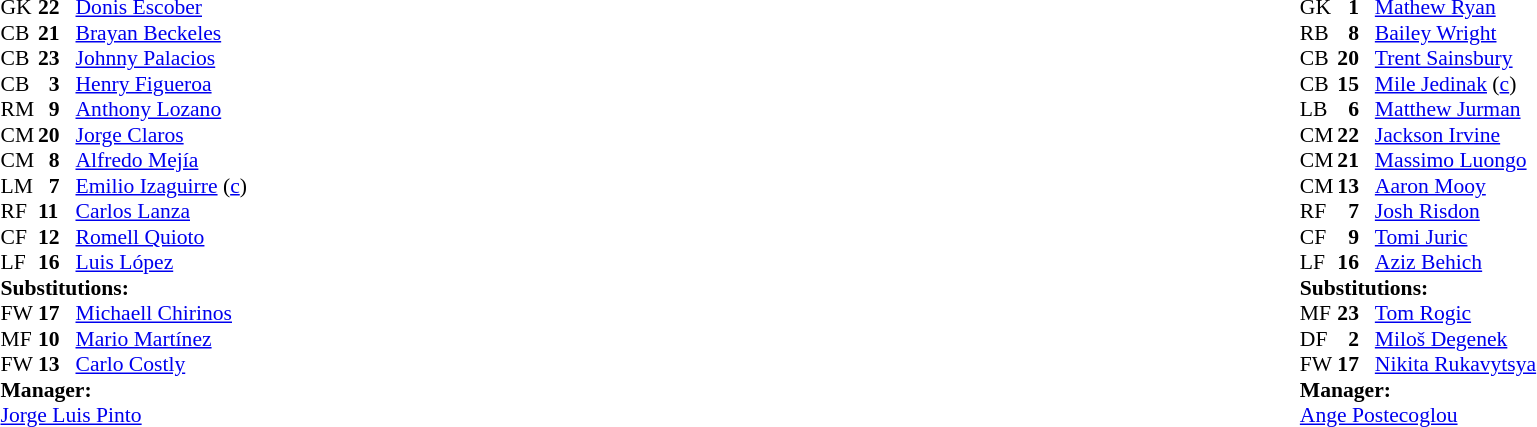<table width="100%">
<tr>
<td valign="top" width="40%"><br><table style="font-size: 90%" cellspacing="0" cellpadding="0">
<tr>
<th width="25"></th>
<th width="25"></th>
</tr>
<tr>
<td>GK</td>
<td><strong>22</strong></td>
<td><a href='#'>Donis Escober</a></td>
</tr>
<tr>
<td>CB</td>
<td><strong>21</strong></td>
<td><a href='#'>Brayan Beckeles</a></td>
<td></td>
</tr>
<tr>
<td>CB</td>
<td><strong>23</strong></td>
<td><a href='#'>Johnny Palacios</a></td>
<td></td>
</tr>
<tr>
<td>CB</td>
<td><strong>  3</strong></td>
<td><a href='#'>Henry Figueroa</a></td>
</tr>
<tr>
<td>RM</td>
<td><strong>  9</strong></td>
<td><a href='#'>Anthony Lozano</a></td>
<td></td>
<td></td>
</tr>
<tr>
<td>CM</td>
<td><strong>20</strong></td>
<td><a href='#'>Jorge Claros</a></td>
<td></td>
</tr>
<tr>
<td>CM</td>
<td><strong>  8</strong></td>
<td><a href='#'>Alfredo Mejía</a></td>
</tr>
<tr>
<td>LM</td>
<td><strong>  7</strong></td>
<td><a href='#'>Emilio Izaguirre</a> (<a href='#'>c</a>)</td>
</tr>
<tr>
<td>RF</td>
<td><strong>11</strong></td>
<td><a href='#'>Carlos Lanza</a></td>
<td></td>
<td></td>
</tr>
<tr>
<td>CF</td>
<td><strong>12</strong></td>
<td><a href='#'>Romell Quioto</a></td>
</tr>
<tr>
<td>LF</td>
<td><strong>16</strong></td>
<td><a href='#'>Luis López</a></td>
<td></td>
<td></td>
</tr>
<tr>
<td colspan=3><strong>Substitutions:</strong></td>
</tr>
<tr>
<td>FW</td>
<td><strong>17</strong></td>
<td><a href='#'>Michaell Chirinos</a></td>
<td></td>
<td></td>
</tr>
<tr>
<td>MF</td>
<td><strong>10</strong></td>
<td><a href='#'>Mario Martínez</a></td>
<td></td>
<td></td>
</tr>
<tr>
<td>FW</td>
<td><strong>13</strong></td>
<td><a href='#'>Carlo Costly</a></td>
<td></td>
<td></td>
</tr>
<tr>
<td colspan=3><strong>Manager:</strong></td>
</tr>
<tr>
<td colspan=3> <a href='#'>Jorge Luis Pinto</a></td>
</tr>
</table>
</td>
<td valign="top"></td>
<td valign="top" width="50%"><br><table style="font-size: 90%" cellspacing="0" cellpadding="0" align="center">
<tr>
<th width=25></th>
<th width=25></th>
</tr>
<tr>
<td>GK</td>
<td><strong>  1</strong></td>
<td><a href='#'>Mathew Ryan</a></td>
</tr>
<tr>
<td>RB</td>
<td><strong>  8</strong></td>
<td><a href='#'>Bailey Wright</a></td>
</tr>
<tr>
<td>CB</td>
<td><strong>20</strong></td>
<td><a href='#'>Trent Sainsbury</a></td>
<td></td>
</tr>
<tr>
<td>CB</td>
<td><strong>15</strong></td>
<td><a href='#'>Mile Jedinak</a> (<a href='#'>c</a>)</td>
</tr>
<tr>
<td>LB</td>
<td><strong>  6</strong></td>
<td><a href='#'>Matthew Jurman</a></td>
<td></td>
</tr>
<tr>
<td>CM</td>
<td><strong>22</strong></td>
<td><a href='#'>Jackson Irvine</a></td>
<td></td>
<td></td>
</tr>
<tr>
<td>CM</td>
<td><strong>21</strong></td>
<td><a href='#'>Massimo Luongo</a></td>
<td></td>
</tr>
<tr>
<td>CM</td>
<td><strong>13</strong></td>
<td><a href='#'>Aaron Mooy</a></td>
</tr>
<tr>
<td>RF</td>
<td><strong>  7</strong></td>
<td><a href='#'>Josh Risdon</a></td>
<td></td>
<td></td>
</tr>
<tr>
<td>CF</td>
<td><strong>  9</strong></td>
<td><a href='#'>Tomi Juric</a></td>
<td></td>
<td></td>
</tr>
<tr>
<td>LF</td>
<td><strong>16</strong></td>
<td><a href='#'>Aziz Behich</a></td>
</tr>
<tr>
<td colspan=3><strong>Substitutions:</strong></td>
</tr>
<tr>
<td>MF</td>
<td><strong>23</strong></td>
<td><a href='#'>Tom Rogic</a></td>
<td></td>
<td></td>
</tr>
<tr>
<td>DF</td>
<td><strong>  2</strong></td>
<td><a href='#'>Miloš Degenek</a></td>
<td></td>
<td></td>
</tr>
<tr>
<td>FW</td>
<td><strong>17</strong></td>
<td><a href='#'>Nikita Rukavytsya</a></td>
<td></td>
<td></td>
</tr>
<tr>
<td colspan=3><strong>Manager:</strong></td>
</tr>
<tr>
<td colspan=3><a href='#'>Ange Postecoglou</a></td>
</tr>
</table>
</td>
</tr>
</table>
